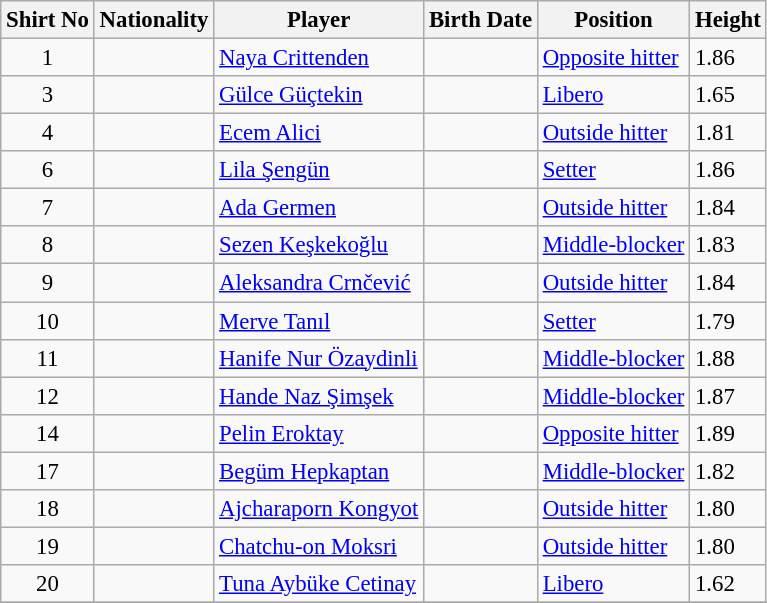<table class=wikitable style="font-size:95%;">
<tr>
<th>Shirt No</th>
<th>Nationality</th>
<th>Player</th>
<th>Birth Date</th>
<th>Position</th>
<th>Height</th>
</tr>
<tr>
<td align=center>1</td>
<td></td>
<td><a href='#'>Naya Crittenden</a></td>
<td></td>
<td><a href='#'>Opposite hitter</a></td>
<td>1.86</td>
</tr>
<tr>
<td align=center>3</td>
<td></td>
<td><a href='#'>Gülce Güçtekin</a></td>
<td></td>
<td><a href='#'>Libero</a></td>
<td>1.65</td>
</tr>
<tr>
<td align=center>4</td>
<td></td>
<td><a href='#'>Ecem Alici</a></td>
<td></td>
<td><a href='#'>Outside hitter</a></td>
<td>1.81</td>
</tr>
<tr>
<td align=center>6</td>
<td></td>
<td><a href='#'>Lila Şengün</a></td>
<td></td>
<td><a href='#'>Setter</a></td>
<td>1.86</td>
</tr>
<tr>
<td align=center>7</td>
<td></td>
<td><a href='#'>Ada Germen</a></td>
<td></td>
<td><a href='#'>Outside hitter</a></td>
<td>1.84</td>
</tr>
<tr>
<td align=center>8</td>
<td></td>
<td><a href='#'>Sezen Keşkekoğlu</a></td>
<td></td>
<td><a href='#'>Middle-blocker</a></td>
<td>1.83</td>
</tr>
<tr>
<td align=center>9</td>
<td></td>
<td><a href='#'>Aleksandra Crnčević</a></td>
<td></td>
<td><a href='#'>Outside hitter</a></td>
<td>1.84</td>
</tr>
<tr>
<td align=center>10</td>
<td></td>
<td><a href='#'>Merve Tanıl</a></td>
<td></td>
<td><a href='#'>Setter</a></td>
<td>1.79</td>
</tr>
<tr>
<td align=center>11</td>
<td></td>
<td><a href='#'>Hanife Nur Özaydinli</a></td>
<td></td>
<td><a href='#'>Middle-blocker</a></td>
<td>1.88</td>
</tr>
<tr>
<td align=center>12</td>
<td></td>
<td><a href='#'>Hande Naz Şimşek</a></td>
<td></td>
<td><a href='#'>Middle-blocker</a></td>
<td>1.87</td>
</tr>
<tr>
<td align=center>14</td>
<td></td>
<td><a href='#'>Pelin Eroktay</a></td>
<td></td>
<td><a href='#'>Opposite hitter</a></td>
<td>1.89</td>
</tr>
<tr>
<td align=center>17</td>
<td></td>
<td><a href='#'>Begüm Hepkaptan</a></td>
<td></td>
<td><a href='#'>Middle-blocker</a></td>
<td>1.82</td>
</tr>
<tr>
<td align=center>18</td>
<td></td>
<td><a href='#'>Ajcharaporn Kongyot</a></td>
<td></td>
<td><a href='#'>Outside hitter</a></td>
<td>1.80</td>
</tr>
<tr>
<td align=center>19</td>
<td></td>
<td><a href='#'>Chatchu-on Moksri</a></td>
<td></td>
<td><a href='#'>Outside hitter</a></td>
<td>1.80</td>
</tr>
<tr>
<td align=center>20</td>
<td></td>
<td><a href='#'>Tuna Aybüke Cetinay</a></td>
<td></td>
<td><a href='#'>Libero</a></td>
<td>1.62</td>
</tr>
<tr>
</tr>
</table>
